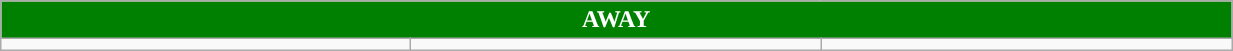<table class="wikitable collapsible collapsed" style="width:65%">
<tr>
<th colspan=7 ! style="color:white; background:green">AWAY</th>
</tr>
<tr>
<td></td>
<td></td>
<td></td>
</tr>
</table>
